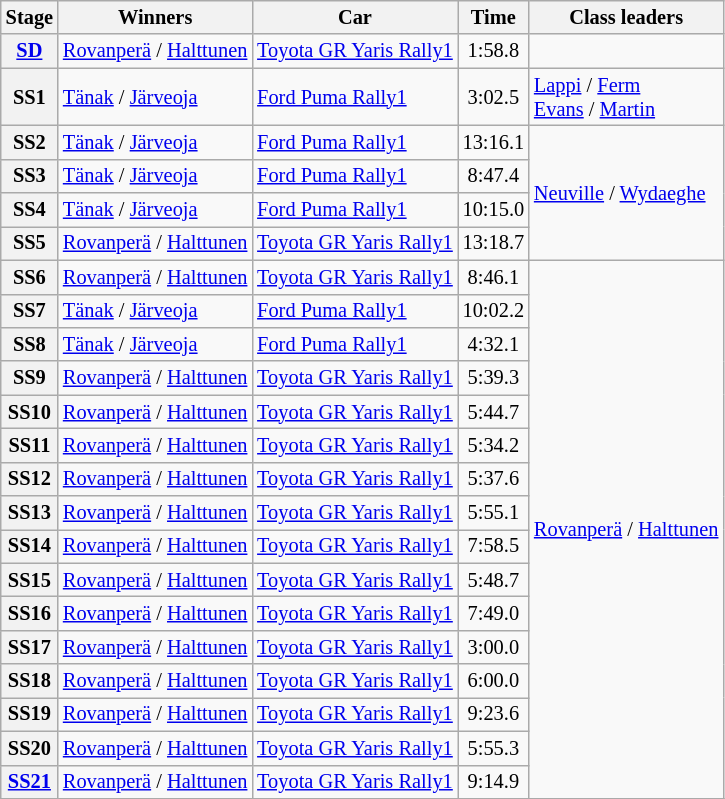<table class="wikitable" style="font-size:85%">
<tr>
<th>Stage</th>
<th>Winners</th>
<th>Car</th>
<th>Time</th>
<th>Class leaders</th>
</tr>
<tr>
<th><a href='#'>SD</a></th>
<td><a href='#'>Rovanperä</a> / <a href='#'>Halttunen</a></td>
<td><a href='#'>Toyota GR Yaris Rally1</a></td>
<td align="center">1:58.8</td>
<td></td>
</tr>
<tr>
<th>SS1</th>
<td><a href='#'>Tänak</a> / <a href='#'>Järveoja</a></td>
<td><a href='#'>Ford Puma Rally1</a></td>
<td align="center">3:02.5</td>
<td><a href='#'>Lappi</a> / <a href='#'>Ferm</a><br><a href='#'>Evans</a> / <a href='#'>Martin</a></td>
</tr>
<tr>
<th>SS2</th>
<td><a href='#'>Tänak</a> / <a href='#'>Järveoja</a></td>
<td><a href='#'>Ford Puma Rally1</a></td>
<td align="center">13:16.1</td>
<td rowspan="4"><a href='#'>Neuville</a> / <a href='#'>Wydaeghe</a></td>
</tr>
<tr>
<th>SS3</th>
<td><a href='#'>Tänak</a> / <a href='#'>Järveoja</a></td>
<td><a href='#'>Ford Puma Rally1</a></td>
<td align="center">8:47.4</td>
</tr>
<tr>
<th>SS4</th>
<td><a href='#'>Tänak</a> / <a href='#'>Järveoja</a></td>
<td><a href='#'>Ford Puma Rally1</a></td>
<td align="center">10:15.0</td>
</tr>
<tr>
<th>SS5</th>
<td><a href='#'>Rovanperä</a> / <a href='#'>Halttunen</a></td>
<td><a href='#'>Toyota GR Yaris Rally1</a></td>
<td align="center">13:18.7</td>
</tr>
<tr>
<th>SS6</th>
<td><a href='#'>Rovanperä</a> / <a href='#'>Halttunen</a></td>
<td><a href='#'>Toyota GR Yaris Rally1</a></td>
<td align="center">8:46.1</td>
<td rowspan="16"><a href='#'>Rovanperä</a> / <a href='#'>Halttunen</a></td>
</tr>
<tr>
<th>SS7</th>
<td><a href='#'>Tänak</a> / <a href='#'>Järveoja</a></td>
<td><a href='#'>Ford Puma Rally1</a></td>
<td align="center">10:02.2</td>
</tr>
<tr>
<th>SS8</th>
<td><a href='#'>Tänak</a> / <a href='#'>Järveoja</a></td>
<td><a href='#'>Ford Puma Rally1</a></td>
<td align="center">4:32.1</td>
</tr>
<tr>
<th>SS9</th>
<td><a href='#'>Rovanperä</a> / <a href='#'>Halttunen</a></td>
<td><a href='#'>Toyota GR Yaris Rally1</a></td>
<td align="center">5:39.3</td>
</tr>
<tr>
<th>SS10</th>
<td><a href='#'>Rovanperä</a> / <a href='#'>Halttunen</a></td>
<td><a href='#'>Toyota GR Yaris Rally1</a></td>
<td align="center">5:44.7</td>
</tr>
<tr>
<th>SS11</th>
<td><a href='#'>Rovanperä</a> / <a href='#'>Halttunen</a></td>
<td><a href='#'>Toyota GR Yaris Rally1</a></td>
<td align="center">5:34.2</td>
</tr>
<tr>
<th>SS12</th>
<td><a href='#'>Rovanperä</a> / <a href='#'>Halttunen</a></td>
<td><a href='#'>Toyota GR Yaris Rally1</a></td>
<td align="center">5:37.6</td>
</tr>
<tr>
<th>SS13</th>
<td><a href='#'>Rovanperä</a> / <a href='#'>Halttunen</a></td>
<td><a href='#'>Toyota GR Yaris Rally1</a></td>
<td align="center">5:55.1</td>
</tr>
<tr>
<th>SS14</th>
<td><a href='#'>Rovanperä</a> / <a href='#'>Halttunen</a></td>
<td><a href='#'>Toyota GR Yaris Rally1</a></td>
<td align="center">7:58.5</td>
</tr>
<tr>
<th>SS15</th>
<td><a href='#'>Rovanperä</a> / <a href='#'>Halttunen</a></td>
<td><a href='#'>Toyota GR Yaris Rally1</a></td>
<td align="center">5:48.7</td>
</tr>
<tr>
<th>SS16</th>
<td><a href='#'>Rovanperä</a> / <a href='#'>Halttunen</a></td>
<td><a href='#'>Toyota GR Yaris Rally1</a></td>
<td align="center">7:49.0</td>
</tr>
<tr>
<th>SS17</th>
<td><a href='#'>Rovanperä</a> / <a href='#'>Halttunen</a></td>
<td><a href='#'>Toyota GR Yaris Rally1</a></td>
<td align="center">3:00.0</td>
</tr>
<tr>
<th>SS18</th>
<td><a href='#'>Rovanperä</a> / <a href='#'>Halttunen</a></td>
<td><a href='#'>Toyota GR Yaris Rally1</a></td>
<td align="center">6:00.0</td>
</tr>
<tr>
<th>SS19</th>
<td><a href='#'>Rovanperä</a> / <a href='#'>Halttunen</a></td>
<td><a href='#'>Toyota GR Yaris Rally1</a></td>
<td align="center">9:23.6</td>
</tr>
<tr>
<th>SS20</th>
<td><a href='#'>Rovanperä</a> / <a href='#'>Halttunen</a></td>
<td><a href='#'>Toyota GR Yaris Rally1</a></td>
<td align="center">5:55.3</td>
</tr>
<tr>
<th><a href='#'>SS21</a></th>
<td><a href='#'>Rovanperä</a> / <a href='#'>Halttunen</a></td>
<td><a href='#'>Toyota GR Yaris Rally1</a></td>
<td align="center">9:14.9</td>
</tr>
<tr>
</tr>
</table>
